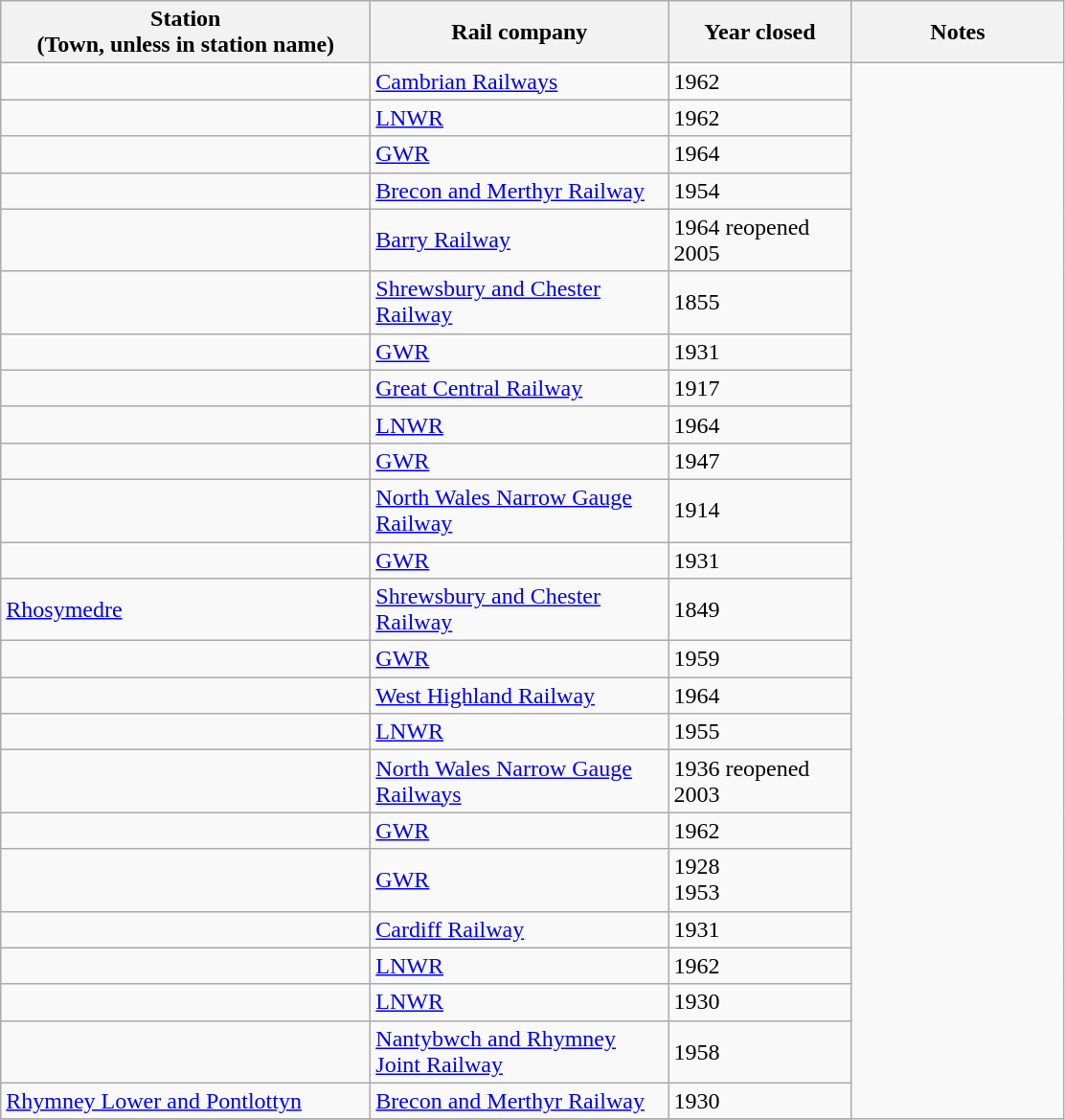<table class="wikitable sortable">
<tr>
<th style="width:250px">Station<br>(Town, unless in station name)</th>
<th style="width:200px">Rail company</th>
<th style="width:120px">Year closed</th>
<th style="width:20%">Notes</th>
</tr>
<tr>
<td></td>
<td><a href='#'>Cambrian Railways</a></td>
<td>1962</td>
</tr>
<tr>
<td></td>
<td><a href='#'>LNWR</a></td>
<td>1962</td>
</tr>
<tr>
<td></td>
<td><a href='#'>GWR</a></td>
<td>1964</td>
</tr>
<tr>
<td></td>
<td><a href='#'>Brecon and Merthyr Railway</a></td>
<td>1954</td>
</tr>
<tr>
<td></td>
<td><a href='#'>Barry Railway</a></td>
<td>1964 reopened 2005</td>
</tr>
<tr>
<td></td>
<td><a href='#'>Shrewsbury and Chester Railway</a></td>
<td>1855</td>
</tr>
<tr>
<td></td>
<td><a href='#'>GWR</a></td>
<td>1931</td>
</tr>
<tr>
<td></td>
<td><a href='#'>Great Central Railway</a></td>
<td>1917</td>
</tr>
<tr>
<td></td>
<td><a href='#'>LNWR</a></td>
<td>1964</td>
</tr>
<tr>
<td></td>
<td><a href='#'>GWR</a></td>
<td>1947</td>
</tr>
<tr>
<td></td>
<td><a href='#'>North Wales Narrow Gauge Railway</a></td>
<td>1914</td>
</tr>
<tr>
<td></td>
<td><a href='#'>GWR</a></td>
<td>1931</td>
</tr>
<tr>
<td><a href='#'>Rhosymedre</a></td>
<td><a href='#'>Shrewsbury and Chester Railway</a></td>
<td>1849</td>
</tr>
<tr>
<td></td>
<td><a href='#'>GWR</a></td>
<td>1959</td>
</tr>
<tr>
<td></td>
<td><a href='#'>West Highland Railway</a></td>
<td>1964</td>
</tr>
<tr>
<td></td>
<td><a href='#'>LNWR</a></td>
<td>1955</td>
</tr>
<tr>
<td></td>
<td><a href='#'>North Wales Narrow Gauge Railways</a></td>
<td>1936 reopened 2003</td>
</tr>
<tr>
<td></td>
<td><a href='#'>GWR</a></td>
<td>1962</td>
</tr>
<tr>
<td></td>
<td><a href='#'>GWR</a></td>
<td>1928<br>1953</td>
</tr>
<tr>
<td></td>
<td><a href='#'>Cardiff Railway</a></td>
<td>1931</td>
</tr>
<tr>
<td></td>
<td><a href='#'>LNWR</a></td>
<td>1962</td>
</tr>
<tr>
<td></td>
<td><a href='#'>LNWR</a></td>
<td>1930</td>
</tr>
<tr>
<td></td>
<td><a href='#'>Nantybwch and Rhymney Joint Railway</a></td>
<td>1958</td>
</tr>
<tr>
<td><a href='#'>Rhymney Lower and Pontlottyn</a></td>
<td><a href='#'>Brecon and Merthyr Railway</a></td>
<td>1930</td>
</tr>
<tr>
</tr>
</table>
